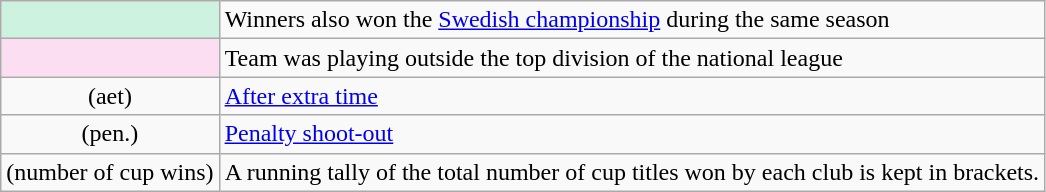<table class="wikitable">
<tr>
<td bgcolor="#CEF2E0" align="center"><sup></sup></td>
<td>Winners also won the <a href='#'>Swedish championship</a> during the same season</td>
</tr>
<tr>
<td bgcolor="FCDEF2" align="center"><sup></sup></td>
<td>Team was playing outside the top division of the national league</td>
</tr>
<tr>
<td align="center">(aet)</td>
<td><a href='#'>After extra time</a></td>
</tr>
<tr>
<td align="center">(pen.)</td>
<td><a href='#'>Penalty shoot-out</a></td>
</tr>
<tr>
<td align="center">(number of cup wins)</td>
<td>A running tally of the total number of cup titles won by each club is kept in brackets.</td>
</tr>
</table>
